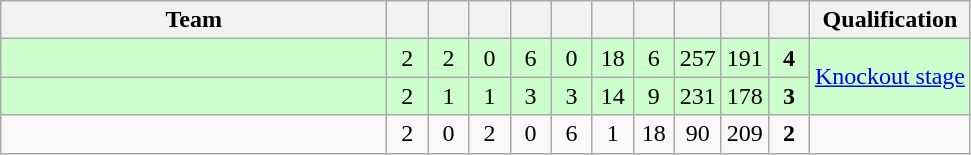<table class=wikitable style="text-align:center">
<tr>
<th width=250>Team</th>
<th width=20></th>
<th width=20></th>
<th width=20></th>
<th width=20></th>
<th width=20></th>
<th width=20></th>
<th width=20></th>
<th width=20></th>
<th width=20></th>
<th width=20></th>
<th>Qualification</th>
</tr>
<tr style="background-color:#ccffcc;">
<td style="text-align:left;"></td>
<td>2</td>
<td>2</td>
<td>0</td>
<td>6</td>
<td>0</td>
<td>18</td>
<td>6</td>
<td>257</td>
<td>191</td>
<td><strong>4</strong></td>
<td rowspan=2><a href='#'>Knockout stage</a></td>
</tr>
<tr style="background-color:#ccffcc;">
<td style="text-align:left;"></td>
<td>2</td>
<td>1</td>
<td>1</td>
<td>3</td>
<td>3</td>
<td>14</td>
<td>9</td>
<td>231</td>
<td>178</td>
<td><strong>3</strong></td>
</tr>
<tr>
<td style="text-align:left;"></td>
<td>2</td>
<td>0</td>
<td>2</td>
<td>0</td>
<td>6</td>
<td>1</td>
<td>18</td>
<td>90</td>
<td>209</td>
<td><strong>2</strong></td>
<td></td>
</tr>
</table>
